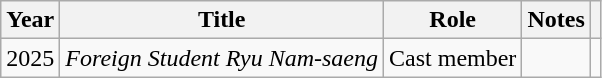<table class="wikitable sortable">
<tr>
<th>Year</th>
<th>Title</th>
<th>Role</th>
<th class="unsortable">Notes</th>
<th class="unsortable"></th>
</tr>
<tr>
<td>2025</td>
<td><em>Foreign Student Ryu Nam-saeng</em></td>
<td>Cast member</td>
<td></td>
<td></td>
</tr>
</table>
